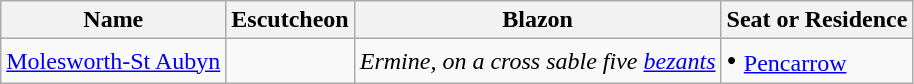<table class="wikitable">
<tr>
<th>Name</th>
<th>Escutcheon</th>
<th>Blazon</th>
<th>Seat or Residence</th>
</tr>
<tr>
<td><a href='#'>Molesworth-St Aubyn</a></td>
<td></td>
<td><em>Ermine, on a cross sable five <a href='#'>bezants</a></em> </td>
<td><big> • </big> <a href='#'>Pencarrow</a></td>
</tr>
</table>
